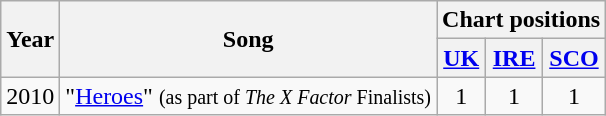<table class="wikitable">
<tr>
<th rowspan="2">Year</th>
<th rowspan="2">Song</th>
<th colspan="3">Chart positions</th>
</tr>
<tr>
<th><a href='#'>UK</a></th>
<th><a href='#'>IRE</a></th>
<th><a href='#'>SCO</a></th>
</tr>
<tr>
<td rowspan="1">2010</td>
<td align=left>"<a href='#'>Heroes</a>" <small>(as part of <em>The X Factor</em> Finalists)</small></td>
<td align="center">1</td>
<td align="center">1</td>
<td align="center">1</td>
</tr>
</table>
